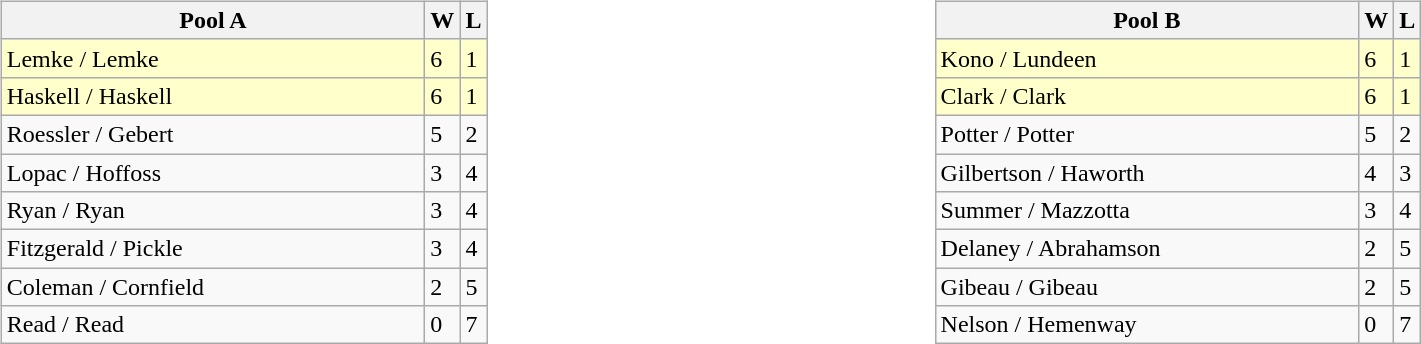<table>
<tr>
<td valign="top" width="10%"><br><table class="wikitable">
<tr>
<th width="275">Pool A</th>
<th>W</th>
<th>L</th>
</tr>
<tr bgcolor="#ffffcc">
<td>Lemke / Lemke</td>
<td>6</td>
<td>1</td>
</tr>
<tr bgcolor="#ffffcc">
<td>Haskell / Haskell</td>
<td>6</td>
<td>1</td>
</tr>
<tr>
<td>Roessler / Gebert</td>
<td>5</td>
<td>2</td>
</tr>
<tr>
<td>Lopac / Hoffoss</td>
<td>3</td>
<td>4</td>
</tr>
<tr>
<td>Ryan / Ryan</td>
<td>3</td>
<td>4</td>
</tr>
<tr>
<td>Fitzgerald / Pickle</td>
<td>3</td>
<td>4</td>
</tr>
<tr>
<td>Coleman / Cornfield</td>
<td>2</td>
<td>5</td>
</tr>
<tr>
<td>Read / Read</td>
<td>0</td>
<td>7</td>
</tr>
</table>
</td>
<td width="10%" valign="top"><br><table class="wikitable">
<tr>
<th width="275">Pool B</th>
<th>W</th>
<th>L</th>
</tr>
<tr bgcolor="#ffffcc">
<td>Kono / Lundeen</td>
<td>6</td>
<td>1</td>
</tr>
<tr bgcolor="#ffffcc">
<td>Clark / Clark</td>
<td>6</td>
<td>1</td>
</tr>
<tr>
<td>Potter / Potter</td>
<td>5</td>
<td>2</td>
</tr>
<tr>
<td>Gilbertson / Haworth</td>
<td>4</td>
<td>3</td>
</tr>
<tr>
<td>Summer / Mazzotta</td>
<td>3</td>
<td>4</td>
</tr>
<tr>
<td>Delaney / Abrahamson</td>
<td>2</td>
<td>5</td>
</tr>
<tr>
<td>Gibeau / Gibeau</td>
<td>2</td>
<td>5</td>
</tr>
<tr>
<td>Nelson / Hemenway</td>
<td>0</td>
<td>7</td>
</tr>
</table>
</td>
</tr>
</table>
